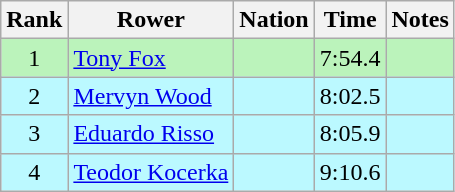<table class="wikitable sortable" style="text-align:center">
<tr>
<th>Rank</th>
<th>Rower</th>
<th>Nation</th>
<th>Time</th>
<th>Notes</th>
</tr>
<tr bgcolor=bbf3bb>
<td>1</td>
<td align=left><a href='#'>Tony Fox</a></td>
<td align=left></td>
<td>7:54.4</td>
<td></td>
</tr>
<tr bgcolor=bbf9ff>
<td>2</td>
<td align=left><a href='#'>Mervyn Wood</a></td>
<td align=left></td>
<td>8:02.5</td>
<td></td>
</tr>
<tr bgcolor=bbf9ff>
<td>3</td>
<td align=left><a href='#'>Eduardo Risso</a></td>
<td align=left></td>
<td>8:05.9</td>
<td></td>
</tr>
<tr bgcolor=bbf9ff>
<td>4</td>
<td align=left><a href='#'>Teodor Kocerka</a></td>
<td align=left></td>
<td>9:10.6</td>
<td></td>
</tr>
</table>
